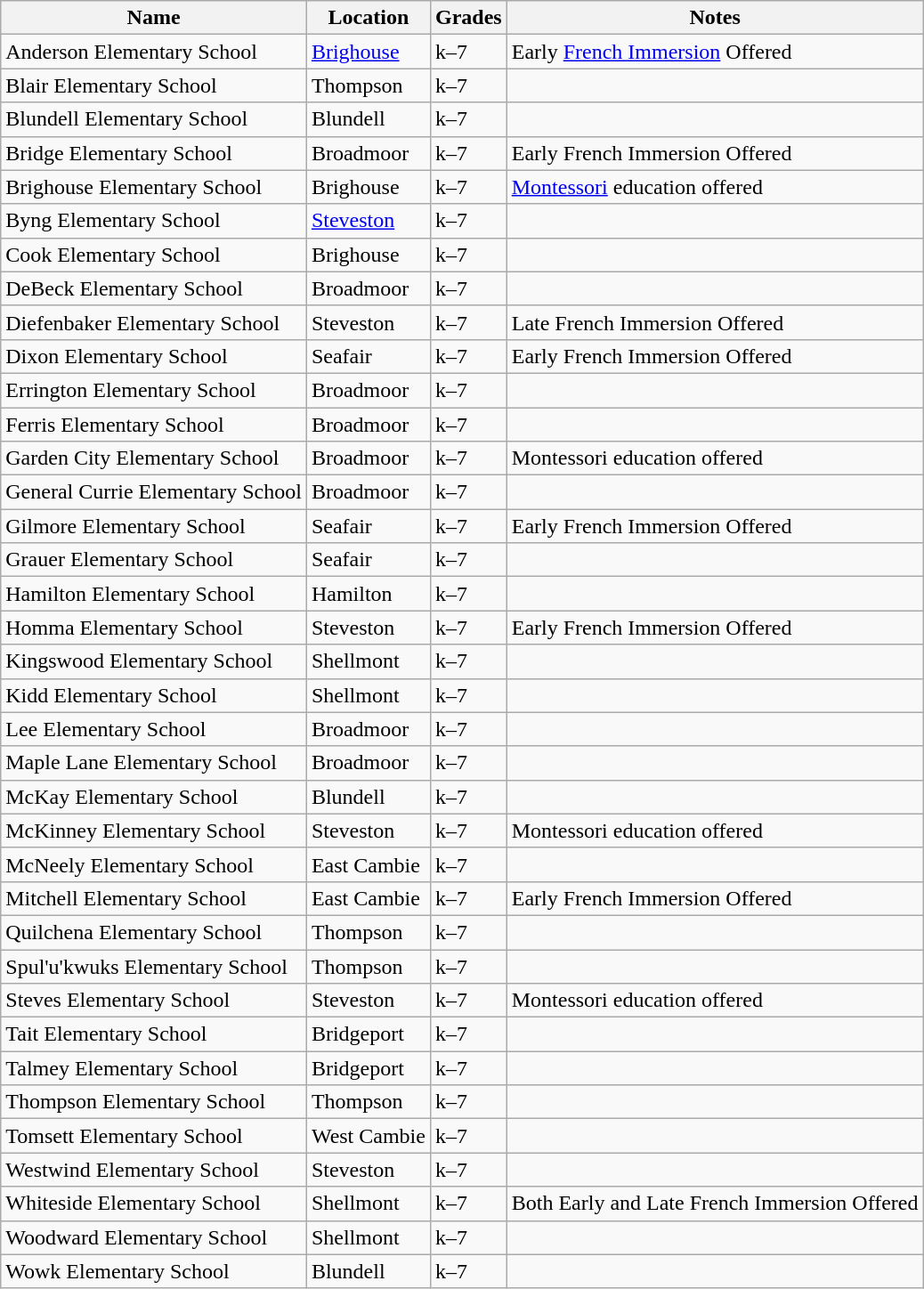<table class="wikitable sortable">
<tr>
<th>Name</th>
<th>Location</th>
<th>Grades</th>
<th>Notes</th>
</tr>
<tr>
<td>Anderson Elementary School</td>
<td><a href='#'>Brighouse</a></td>
<td>k–7</td>
<td>Early <a href='#'>French Immersion</a> Offered</td>
</tr>
<tr>
<td>Blair Elementary School</td>
<td>Thompson</td>
<td>k–7</td>
<td></td>
</tr>
<tr>
<td>Blundell Elementary School</td>
<td>Blundell</td>
<td>k–7</td>
<td></td>
</tr>
<tr>
<td>Bridge Elementary School</td>
<td>Broadmoor</td>
<td>k–7</td>
<td>Early French Immersion Offered</td>
</tr>
<tr>
<td>Brighouse Elementary School</td>
<td>Brighouse</td>
<td>k–7</td>
<td><a href='#'>Montessori</a> education offered</td>
</tr>
<tr>
<td>Byng Elementary School</td>
<td><a href='#'>Steveston</a></td>
<td>k–7</td>
<td></td>
</tr>
<tr>
<td>Cook Elementary School</td>
<td>Brighouse</td>
<td>k–7</td>
<td></td>
</tr>
<tr>
<td>DeBeck Elementary School</td>
<td>Broadmoor</td>
<td>k–7</td>
<td></td>
</tr>
<tr>
<td>Diefenbaker Elementary School</td>
<td>Steveston</td>
<td>k–7</td>
<td>Late French Immersion Offered</td>
</tr>
<tr>
<td>Dixon Elementary School</td>
<td>Seafair</td>
<td>k–7</td>
<td>Early French Immersion Offered</td>
</tr>
<tr>
<td>Errington Elementary School</td>
<td>Broadmoor</td>
<td>k–7</td>
<td></td>
</tr>
<tr>
<td>Ferris Elementary School</td>
<td>Broadmoor</td>
<td>k–7</td>
<td></td>
</tr>
<tr>
<td>Garden City Elementary School</td>
<td>Broadmoor</td>
<td>k–7</td>
<td>Montessori education offered</td>
</tr>
<tr>
<td>General Currie Elementary School</td>
<td>Broadmoor</td>
<td>k–7</td>
<td></td>
</tr>
<tr>
<td>Gilmore Elementary School</td>
<td>Seafair</td>
<td>k–7</td>
<td>Early French Immersion Offered</td>
</tr>
<tr>
<td>Grauer Elementary School</td>
<td>Seafair</td>
<td>k–7</td>
<td></td>
</tr>
<tr>
<td>Hamilton Elementary School</td>
<td>Hamilton</td>
<td>k–7</td>
<td></td>
</tr>
<tr>
<td>Homma Elementary School</td>
<td>Steveston</td>
<td>k–7</td>
<td>Early French Immersion Offered</td>
</tr>
<tr>
<td>Kingswood Elementary School</td>
<td>Shellmont</td>
<td>k–7</td>
<td></td>
</tr>
<tr>
<td>Kidd Elementary School</td>
<td>Shellmont</td>
<td>k–7</td>
<td></td>
</tr>
<tr>
<td>Lee Elementary School</td>
<td>Broadmoor</td>
<td>k–7</td>
<td></td>
</tr>
<tr>
<td>Maple Lane Elementary School</td>
<td>Broadmoor</td>
<td>k–7</td>
<td></td>
</tr>
<tr>
<td>McKay Elementary School</td>
<td>Blundell</td>
<td>k–7</td>
<td></td>
</tr>
<tr>
<td>McKinney Elementary School</td>
<td>Steveston</td>
<td>k–7</td>
<td>Montessori education offered</td>
</tr>
<tr>
<td>McNeely Elementary School</td>
<td>East Cambie</td>
<td>k–7</td>
<td></td>
</tr>
<tr>
<td>Mitchell Elementary School</td>
<td>East Cambie</td>
<td>k–7</td>
<td>Early French Immersion Offered</td>
</tr>
<tr>
<td>Quilchena Elementary School</td>
<td>Thompson</td>
<td>k–7</td>
<td></td>
</tr>
<tr>
<td>Spul'u'kwuks Elementary School</td>
<td>Thompson</td>
<td>k–7</td>
<td></td>
</tr>
<tr>
<td>Steves Elementary School</td>
<td>Steveston</td>
<td>k–7</td>
<td>Montessori education offered</td>
</tr>
<tr>
<td>Tait Elementary School</td>
<td>Bridgeport</td>
<td>k–7</td>
<td></td>
</tr>
<tr>
<td>Talmey Elementary School</td>
<td>Bridgeport</td>
<td>k–7</td>
<td></td>
</tr>
<tr>
<td>Thompson Elementary School</td>
<td>Thompson</td>
<td>k–7</td>
<td></td>
</tr>
<tr>
<td>Tomsett Elementary School</td>
<td>West Cambie</td>
<td>k–7</td>
<td></td>
</tr>
<tr>
<td>Westwind Elementary School</td>
<td>Steveston</td>
<td>k–7</td>
<td></td>
</tr>
<tr>
<td>Whiteside Elementary School</td>
<td>Shellmont</td>
<td>k–7</td>
<td>Both Early and Late French Immersion Offered</td>
</tr>
<tr>
<td>Woodward Elementary School</td>
<td>Shellmont</td>
<td>k–7</td>
<td></td>
</tr>
<tr>
<td>Wowk Elementary School</td>
<td>Blundell</td>
<td>k–7</td>
</tr>
</table>
